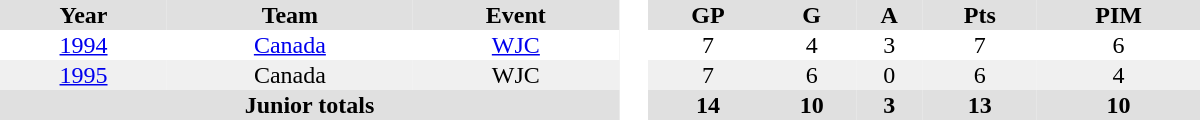<table border="0" cellpadding="1" cellspacing="0" style="text-align:center; width:50em">
<tr ALIGN="center" bgcolor="#e0e0e0">
<th>Year</th>
<th>Team</th>
<th>Event</th>
<th rowspan="99" bgcolor="#ffffff"> </th>
<th>GP</th>
<th>G</th>
<th>A</th>
<th>Pts</th>
<th>PIM</th>
</tr>
<tr>
<td><a href='#'>1994</a></td>
<td><a href='#'>Canada</a></td>
<td><a href='#'>WJC</a></td>
<td>7</td>
<td>4</td>
<td>3</td>
<td>7</td>
<td>6</td>
</tr>
<tr bgcolor="#f0f0f0">
<td><a href='#'>1995</a></td>
<td>Canada</td>
<td>WJC</td>
<td>7</td>
<td>6</td>
<td>0</td>
<td>6</td>
<td>4</td>
</tr>
<tr bgcolor="#e0e0e0">
<th colspan=3>Junior totals</th>
<th>14</th>
<th>10</th>
<th>3</th>
<th>13</th>
<th>10</th>
</tr>
</table>
